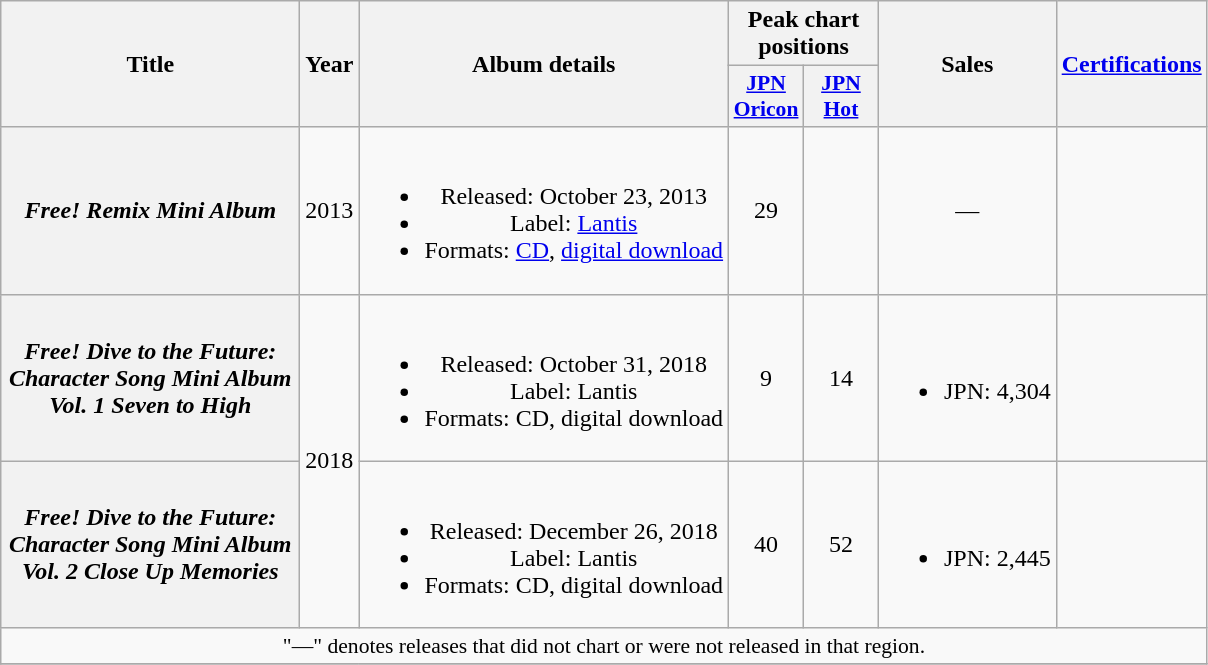<table class="wikitable plainrowheaders" style="text-align:center;">
<tr>
<th scope="col" rowspan="2" style="width:12em;">Title</th>
<th scope="col" rowspan="2">Year</th>
<th scope="col" rowspan="2">Album details</th>
<th scope="col" colspan="2">Peak chart positions</th>
<th scope="col" rowspan="2">Sales<br></th>
<th scope="col" rowspan="2"><a href='#'>Certifications</a></th>
</tr>
<tr>
<th scope="col" style="width:3em;font-size:90%;"><a href='#'>JPN<br>Oricon</a><br></th>
<th scope="col" style="width:3em;font-size:90%;"><a href='#'>JPN<br>Hot</a><br></th>
</tr>
<tr>
<th scope="row"><em>Free! Remix Mini Album</em></th>
<td>2013</td>
<td><br><ul><li>Released: October 23, 2013</li><li>Label: <a href='#'>Lantis</a></li><li>Formats: <a href='#'>CD</a>, <a href='#'>digital download</a></li></ul></td>
<td>29</td>
<td></td>
<td>—</td>
<td></td>
</tr>
<tr>
<th scope="row"><em>Free! Dive to the Future: Character Song Mini Album Vol. 1 Seven to High</em></th>
<td rowspan="2">2018</td>
<td><br><ul><li>Released: October 31, 2018</li><li>Label: Lantis</li><li>Formats: CD, digital download</li></ul></td>
<td>9</td>
<td>14</td>
<td><br><ul><li>JPN: 4,304</li></ul></td>
<td></td>
</tr>
<tr>
<th scope="row"><em>Free! Dive to the Future: Character Song Mini Album Vol. 2 Close Up Memories</em></th>
<td><br><ul><li>Released: December 26, 2018</li><li>Label: Lantis</li><li>Formats: CD, digital download</li></ul></td>
<td>40</td>
<td>52</td>
<td><br><ul><li>JPN: 2,445</li></ul></td>
<td></td>
</tr>
<tr>
<td colspan="7" style="font-size:90%;">"—" denotes releases that did not chart or were not released in that region.</td>
</tr>
<tr>
</tr>
</table>
